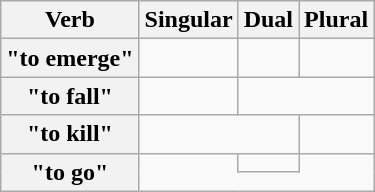<table class="wikitable" style="text-align: center;">
<tr>
<th>Verb</th>
<th>Singular</th>
<th>Dual</th>
<th>Plural</th>
</tr>
<tr>
<th>"to emerge"</th>
<td></td>
<td></td>
<td></td>
</tr>
<tr>
<th>"to fall"</th>
<td></td>
<td colspan=2></td>
</tr>
<tr>
<th>"to kill"</th>
<td colspan=2></td>
<td></td>
</tr>
<tr>
<th rowspan=2>"to go"</th>
<td style="border-style: solid none solid solid;" rowspan=2></td>
<td></td>
<td style="border-style: solid solid solid none;" rowspan=2></td>
</tr>
<tr>
<td style="border-style: none none none none;"></td>
</tr>
</table>
